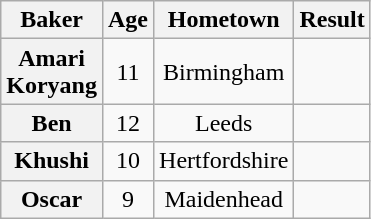<table class="wikitable sortable" style="display:inline-table; text-align:center">
<tr>
<th scope="col">Baker</th>
<th scope="col">Age</th>
<th scope="col">Hometown</th>
<th scope="col">Result</th>
</tr>
<tr>
<th scope="row">Amari<br>Koryang</th>
<td>11</td>
<td>Birmingham</td>
<td></td>
</tr>
<tr>
<th scope="row">Ben</th>
<td>12</td>
<td>Leeds</td>
<td></td>
</tr>
<tr>
<th scope="row">Khushi</th>
<td>10</td>
<td>Hertfordshire</td>
<td></td>
</tr>
<tr>
<th scope="row">Oscar</th>
<td>9</td>
<td>Maidenhead</td>
<td></td>
</tr>
</table>
